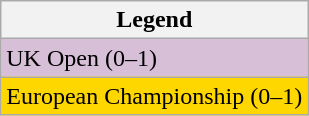<table class="wikitable">
<tr>
<th>Legend</th>
</tr>
<tr style="background:thistle">
<td>UK Open (0–1)</td>
</tr>
<tr style="background:gold;">
<td>European Championship (0–1)</td>
</tr>
</table>
